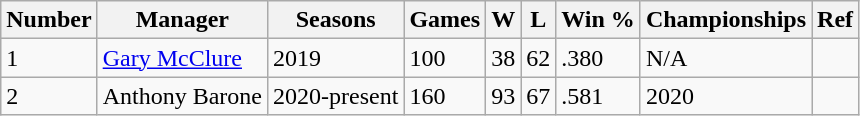<table class="wikitable">
<tr>
<th>Number</th>
<th>Manager</th>
<th>Seasons</th>
<th>Games</th>
<th>W</th>
<th>L</th>
<th>Win %</th>
<th>Championships</th>
<th>Ref</th>
</tr>
<tr>
<td>1</td>
<td><a href='#'>Gary McClure</a></td>
<td>2019</td>
<td>100</td>
<td>38</td>
<td>62</td>
<td>.380</td>
<td>N/A</td>
<td></td>
</tr>
<tr>
<td>2</td>
<td>Anthony Barone</td>
<td>2020-present</td>
<td>160</td>
<td>93</td>
<td>67</td>
<td>.581</td>
<td>2020</td>
<td></td>
</tr>
</table>
